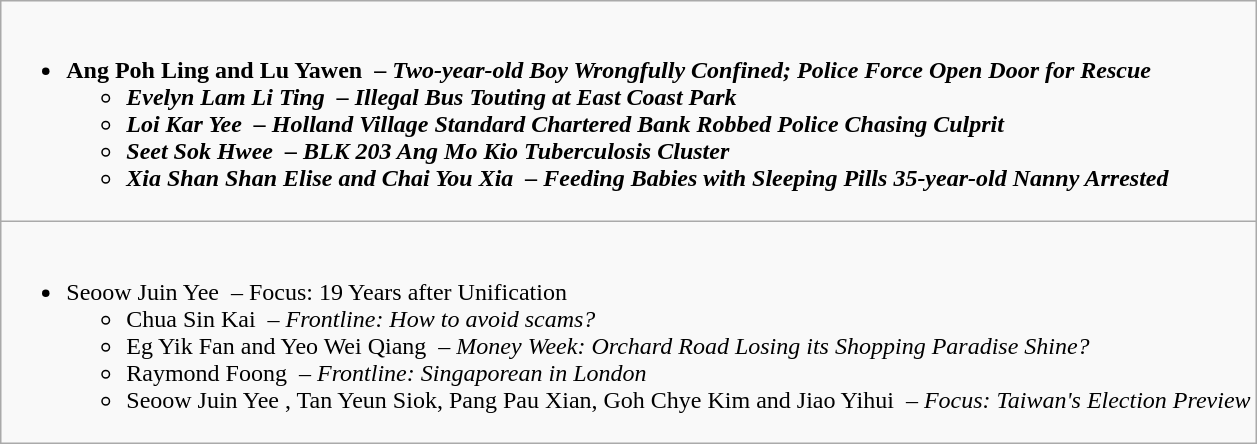<table class=wikitable>
<tr>
<td colspan="2" valign="top" width="100%"><br><div></div><ul><li><strong>Ang Poh Ling  and Lu Yawen  – <em>Two-year-old Boy Wrongfully Confined; Police Force Open Door for Rescue<strong><em><ul><li>Evelyn Lam Li Ting   – </em>Illegal Bus Touting at East Coast Park<em></li><li>Loi Kar Yee  – </em>Holland Village Standard Chartered Bank Robbed Police Chasing Culprit<em></li><li>Seet Sok Hwee   – </em>BLK 203 Ang Mo Kio Tuberculosis Cluster<em></li><li>Xia Shan Shan Elise and Chai You Xia  – </em>Feeding Babies with Sleeping Pills 35-year-old Nanny Arrested<em></li></ul></li></ul></td>
</tr>
<tr>
<td colspan="2" valign="top" width="100%"><br><div></div><ul><li></strong>Seoow Juin Yee  – </em>Focus: 19 Years after Unification</em></strong><ul><li>Chua Sin Kai   – <em>Frontline: How to avoid scams?</em></li><li>Eg Yik Fan and Yeo Wei Qiang  – <em>Money Week: Orchard Road Losing its Shopping Paradise Shine?</em></li><li>Raymond Foong  – <em>Frontline: Singaporean in London</em></li><li>Seoow Juin Yee , Tan Yeun Siok, Pang Pau Xian, Goh Chye Kim and Jiao Yihui   – <em>Focus: Taiwan's Election Preview</em></li></ul></li></ul></td>
</tr>
</table>
